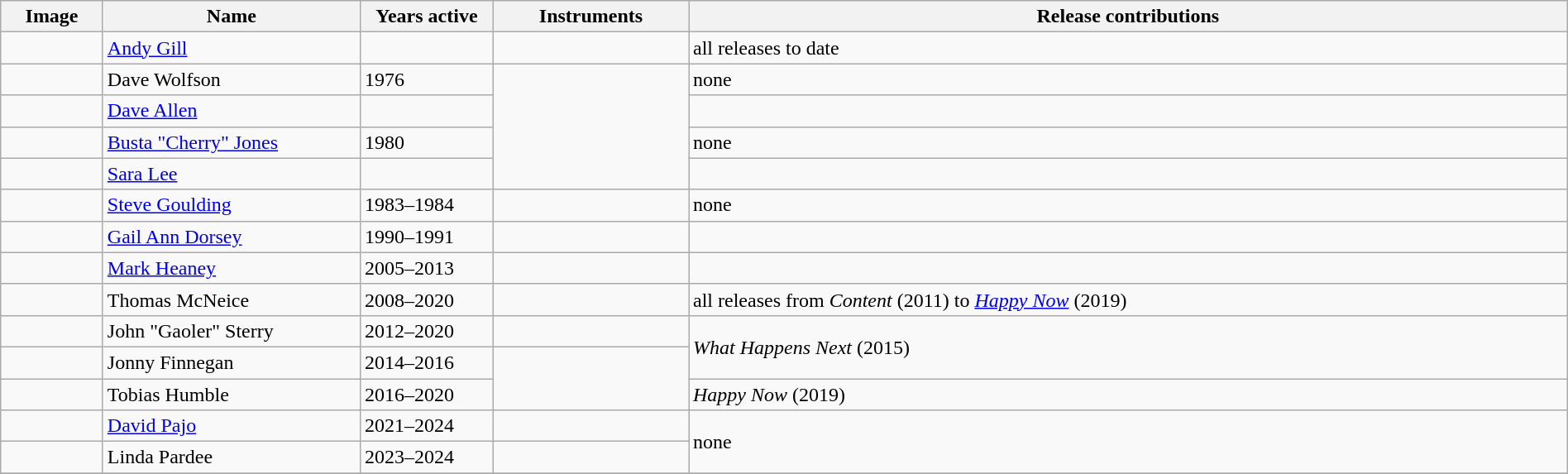<table class="wikitable" width="100%" border="1">
<tr>
<th width="75">Image</th>
<th width="200">Name</th>
<th width="100">Years active</th>
<th width="150">Instruments</th>
<th>Release contributions</th>
</tr>
<tr>
<td></td>
<td><a href='#'>Andy Gill</a></td>
<td></td>
<td></td>
<td>all releases to date</td>
</tr>
<tr>
<td></td>
<td>Dave Wolfson</td>
<td>1976</td>
<td rowspan="4"></td>
<td>none</td>
</tr>
<tr>
<td></td>
<td><a href='#'>Dave Allen</a></td>
<td> </td>
<td></td>
</tr>
<tr>
<td></td>
<td><a href='#'>Busta "Cherry" Jones</a></td>
<td>1980 </td>
<td>none</td>
</tr>
<tr>
<td></td>
<td><a href='#'>Sara Lee</a></td>
<td></td>
<td></td>
</tr>
<tr>
<td></td>
<td><a href='#'>Steve Goulding</a></td>
<td>1983–1984</td>
<td></td>
<td>none</td>
</tr>
<tr>
<td></td>
<td><a href='#'>Gail Ann Dorsey</a></td>
<td>1990–1991</td>
<td></td>
<td></td>
</tr>
<tr>
<td></td>
<td><a href='#'>Mark Heaney</a></td>
<td>2005–2013</td>
<td></td>
<td></td>
</tr>
<tr>
<td></td>
<td>Thomas McNeice</td>
<td>2008–2020</td>
<td></td>
<td>all releases from <em>Content</em> (2011) to <em><a href='#'>Happy Now</a></em> (2019)</td>
</tr>
<tr>
<td></td>
<td>John "Gaoler" Sterry</td>
<td>2012–2020</td>
<td></td>
<td rowspan="2"><em>What Happens Next</em> (2015)</td>
</tr>
<tr>
<td></td>
<td>Jonny Finnegan</td>
<td>2014–2016</td>
<td rowspan="2"></td>
</tr>
<tr>
<td></td>
<td>Tobias Humble</td>
<td>2016–2020</td>
<td><em>Happy Now</em> (2019)</td>
</tr>
<tr>
<td></td>
<td><a href='#'>David Pajo</a></td>
<td>2021–2024</td>
<td></td>
<td rowspan="2">none</td>
</tr>
<tr>
<td></td>
<td>Linda Pardee</td>
<td>2023–2024</td>
<td></td>
</tr>
<tr>
</tr>
</table>
